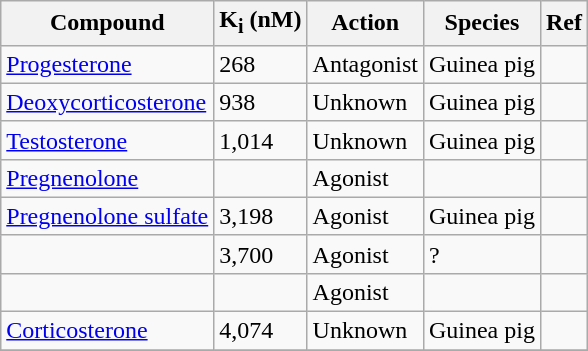<table class="wikitable">
<tr>
<th>Compound</th>
<th>K<sub>i</sub> (nM)</th>
<th>Action</th>
<th>Species</th>
<th>Ref</th>
</tr>
<tr>
<td><a href='#'>Progesterone</a></td>
<td>268</td>
<td>Antagonist</td>
<td>Guinea pig</td>
<td></td>
</tr>
<tr>
<td><a href='#'>Deoxycorticosterone</a></td>
<td>938</td>
<td>Unknown</td>
<td>Guinea pig</td>
<td></td>
</tr>
<tr>
<td><a href='#'>Testosterone</a></td>
<td>1,014</td>
<td>Unknown</td>
<td>Guinea pig</td>
<td></td>
</tr>
<tr>
<td><a href='#'>Pregnenolone</a></td>
<td></td>
<td>Agonist</td>
<td></td>
<td></td>
</tr>
<tr>
<td><a href='#'>Pregnenolone sulfate</a></td>
<td>3,198</td>
<td>Agonist</td>
<td>Guinea pig</td>
<td></td>
</tr>
<tr>
<td></td>
<td>3,700</td>
<td>Agonist</td>
<td>?</td>
<td></td>
</tr>
<tr>
<td></td>
<td></td>
<td>Agonist</td>
<td></td>
<td></td>
</tr>
<tr>
<td><a href='#'>Corticosterone</a></td>
<td>4,074</td>
<td>Unknown</td>
<td>Guinea pig</td>
<td></td>
</tr>
<tr>
</tr>
</table>
